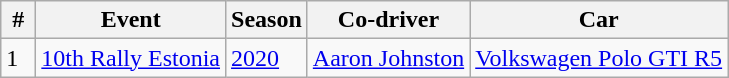<table class="wikitable">
<tr>
<th> # </th>
<th>Event</th>
<th>Season</th>
<th>Co-driver</th>
<th>Car</th>
</tr>
<tr>
<td>1</td>
<td> <a href='#'>10th Rally Estonia</a></td>
<td><a href='#'>2020</a></td>
<td> <a href='#'>Aaron Johnston</a></td>
<td><a href='#'>Volkswagen Polo GTI R5</a></td>
</tr>
</table>
